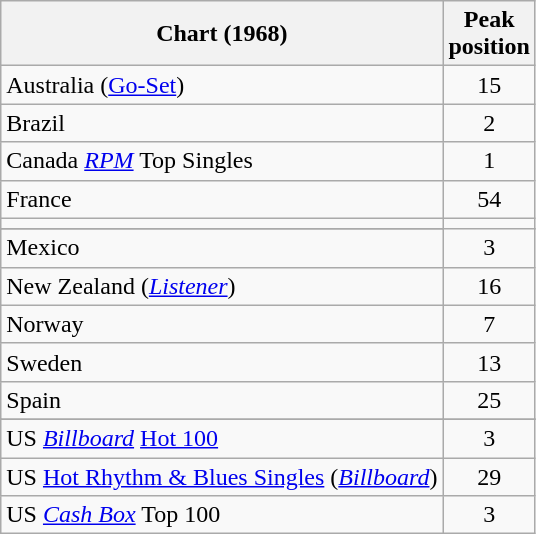<table class="wikitable sortable">
<tr>
<th>Chart (1968)</th>
<th>Peak<br>position</th>
</tr>
<tr>
<td>Australia (<a href='#'>Go-Set</a>)</td>
<td style="text-align:center;">15</td>
</tr>
<tr>
<td>Brazil</td>
<td style="text-align:center;">2</td>
</tr>
<tr>
<td>Canada <em><a href='#'>RPM</a></em> Top Singles</td>
<td style="text-align:center;">1</td>
</tr>
<tr>
<td>France</td>
<td style="text-align:center;">54</td>
</tr>
<tr>
<td></td>
</tr>
<tr>
</tr>
<tr>
<td>Mexico</td>
<td style="text-align:center;">3</td>
</tr>
<tr>
<td>New Zealand (<em><a href='#'>Listener</a></em>)</td>
<td style="text-align:center;">16</td>
</tr>
<tr>
<td>Norway</td>
<td style="text-align:center;">7</td>
</tr>
<tr>
<td>Sweden</td>
<td style="text-align:center;">13</td>
</tr>
<tr>
<td>Spain</td>
<td style="text-align:center;">25</td>
</tr>
<tr>
</tr>
<tr>
<td>US <em><a href='#'>Billboard</a></em> <a href='#'>Hot 100</a></td>
<td style="text-align:center;">3</td>
</tr>
<tr>
<td scope="row">US <a href='#'>Hot Rhythm & Blues Singles</a> (<em><a href='#'>Billboard</a></em>)</td>
<td style="text-align:center;">29</td>
</tr>
<tr>
<td>US <a href='#'><em>Cash Box</em></a> Top 100</td>
<td align="center">3</td>
</tr>
</table>
